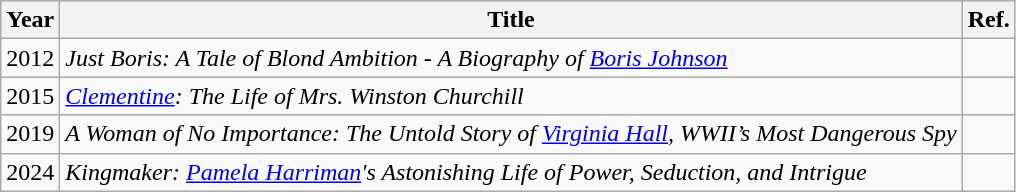<table class="wikitable sortable">
<tr>
<th>Year</th>
<th>Title</th>
<th class="unsortable">Ref.</th>
</tr>
<tr>
<td>2012</td>
<td><em>Just Boris: A Tale of Blond Ambition - A Biography of <a href='#'>Boris Johnson</a></em></td>
<td></td>
</tr>
<tr>
<td>2015</td>
<td><em><a href='#'>Clementine</a>: The Life of Mrs. Winston Churchill</em></td>
<td></td>
</tr>
<tr>
<td>2019</td>
<td><em>A Woman of No Importance: The Untold Story of <a href='#'>Virginia Hall</a>, WWII’s Most Dangerous Spy</em></td>
<td></td>
</tr>
<tr>
<td>2024</td>
<td><em>Kingmaker: <a href='#'>Pamela Harriman</a>'s Astonishing Life of Power, Seduction, and Intrigue</em></td>
<td></td>
</tr>
</table>
